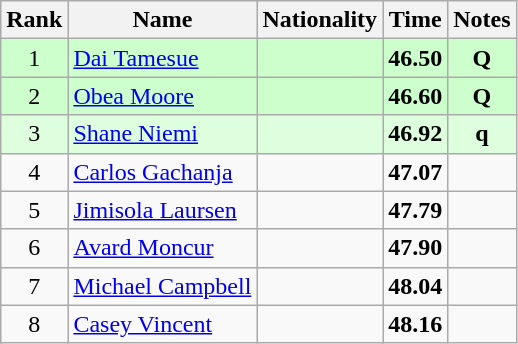<table class="wikitable sortable" style="text-align:center">
<tr>
<th>Rank</th>
<th>Name</th>
<th>Nationality</th>
<th>Time</th>
<th>Notes</th>
</tr>
<tr bgcolor=ccffcc>
<td>1</td>
<td align=left><a href='#'>Dai Tamesue</a></td>
<td align=left></td>
<td><strong>46.50</strong></td>
<td><strong>Q</strong></td>
</tr>
<tr bgcolor=ccffcc>
<td>2</td>
<td align=left><a href='#'>Obea Moore</a></td>
<td align=left></td>
<td><strong>46.60</strong></td>
<td><strong>Q</strong></td>
</tr>
<tr bgcolor=ddffdd>
<td>3</td>
<td align=left><a href='#'>Shane Niemi</a></td>
<td align=left></td>
<td><strong>46.92</strong></td>
<td><strong>q</strong></td>
</tr>
<tr>
<td>4</td>
<td align=left><a href='#'>Carlos Gachanja</a></td>
<td align=left></td>
<td><strong>47.07</strong></td>
<td></td>
</tr>
<tr>
<td>5</td>
<td align=left><a href='#'>Jimisola Laursen</a></td>
<td align=left></td>
<td><strong>47.79</strong></td>
<td></td>
</tr>
<tr>
<td>6</td>
<td align=left><a href='#'>Avard Moncur</a></td>
<td align=left></td>
<td><strong>47.90</strong></td>
<td></td>
</tr>
<tr>
<td>7</td>
<td align=left><a href='#'>Michael Campbell</a></td>
<td align=left></td>
<td><strong>48.04</strong></td>
<td></td>
</tr>
<tr>
<td>8</td>
<td align=left><a href='#'>Casey Vincent</a></td>
<td align=left></td>
<td><strong>48.16</strong></td>
<td></td>
</tr>
</table>
